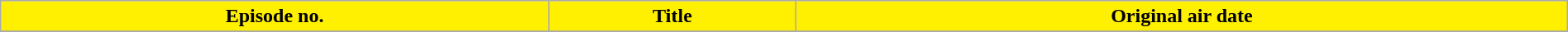<table class="wikitable plainrowheaders" style="width:100%; margin:auto;">
<tr>
<th style="background:#FFEF00; color:#000;">Episode no.</th>
<th style="background:#FFEF00; color:#000;">Title</th>
<th style="background:#FFEF00; color:#000;">Original air date</th>
</tr>
<tr>
</tr>
</table>
